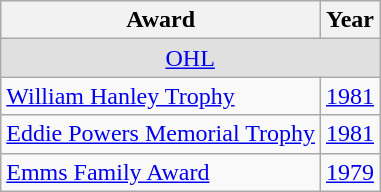<table class="wikitable">
<tr>
<th>Award</th>
<th>Year</th>
</tr>
<tr ALIGN="center" bgcolor="#e0e0e0">
<td colspan="3"><a href='#'>OHL</a></td>
</tr>
<tr>
<td><a href='#'>William Hanley Trophy</a></td>
<td><a href='#'>1981</a></td>
</tr>
<tr>
<td><a href='#'>Eddie Powers Memorial Trophy</a></td>
<td><a href='#'>1981</a></td>
</tr>
<tr>
<td><a href='#'>Emms Family Award</a></td>
<td><a href='#'>1979</a></td>
</tr>
</table>
